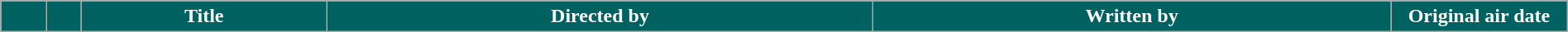<table class="wikitable" style="width:100%; background:#fff;">
<tr>
<th style="background:#006161; color:white; width:30px"></th>
<th style="background:#006161; color:white; width:20px"></th>
<th style="background:#006161; color:white">Title</th>
<th style="background:#006161; color:white">Directed by</th>
<th style="background:#006161; color:white">Written by</th>
<th style="background:#006161; color:white; width:135px">Original air date<br>













</th>
</tr>
</table>
